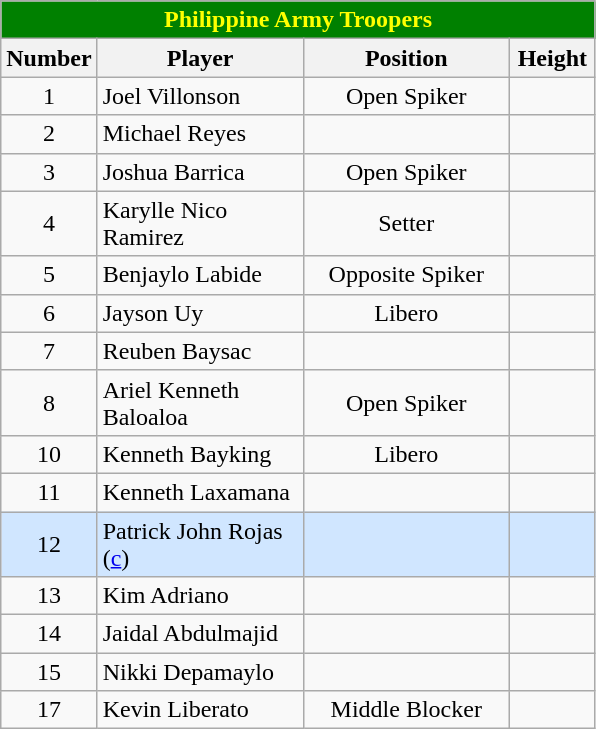<table class="wikitable sortable" style="text-align:center;">
<tr>
<th colspan="5" style= "background: green; color: yellow; text-align: center"><strong>Philippine Army Troopers</strong></th>
</tr>
<tr>
<th width=3px>Number</th>
<th width=130px>Player</th>
<th width=130px>Position</th>
<th width=50px>Height</th>
</tr>
<tr>
<td>1</td>
<td style="text-align: left">Joel Villonson</td>
<td>Open Spiker</td>
<td></td>
</tr>
<tr>
<td>2</td>
<td style="text-align: left">Michael Reyes</td>
<td></td>
<td></td>
</tr>
<tr>
<td>3</td>
<td style="text-align: left">Joshua Barrica</td>
<td>Open Spiker</td>
<td></td>
</tr>
<tr>
<td>4</td>
<td style="text-align: left">Karylle Nico Ramirez</td>
<td>Setter</td>
<td></td>
</tr>
<tr>
<td>5</td>
<td style="text-align: left">Benjaylo Labide</td>
<td>Opposite Spiker</td>
<td></td>
</tr>
<tr>
<td>6</td>
<td style="text-align: left">Jayson Uy</td>
<td>Libero</td>
<td></td>
</tr>
<tr>
<td>7</td>
<td style="text-align: left">Reuben Baysac</td>
<td></td>
<td></td>
</tr>
<tr>
<td>8</td>
<td style="text-align: left">Ariel Kenneth Baloaloa</td>
<td>Open Spiker</td>
<td></td>
</tr>
<tr>
<td>10</td>
<td style="text-align: left">Kenneth Bayking</td>
<td>Libero</td>
<td></td>
</tr>
<tr>
<td>11</td>
<td style="text-align: left">Kenneth Laxamana</td>
<td></td>
<td></td>
</tr>
<tr bgcolor=#D0E6FF>
<td>12</td>
<td style="text-align: left">Patrick John Rojas (<a href='#'>c</a>)</td>
<td></td>
<td></td>
</tr>
<tr>
<td>13</td>
<td style="text-align: left">Kim Adriano</td>
<td></td>
<td></td>
</tr>
<tr>
<td>14</td>
<td style="text-align: left">Jaidal Abdulmajid</td>
<td></td>
<td></td>
</tr>
<tr>
<td>15</td>
<td style="text-align: left">Nikki Depamaylo</td>
<td></td>
<td></td>
</tr>
<tr>
<td>17</td>
<td style="text-align: left">Kevin Liberato</td>
<td>Middle Blocker</td>
<td></td>
</tr>
</table>
